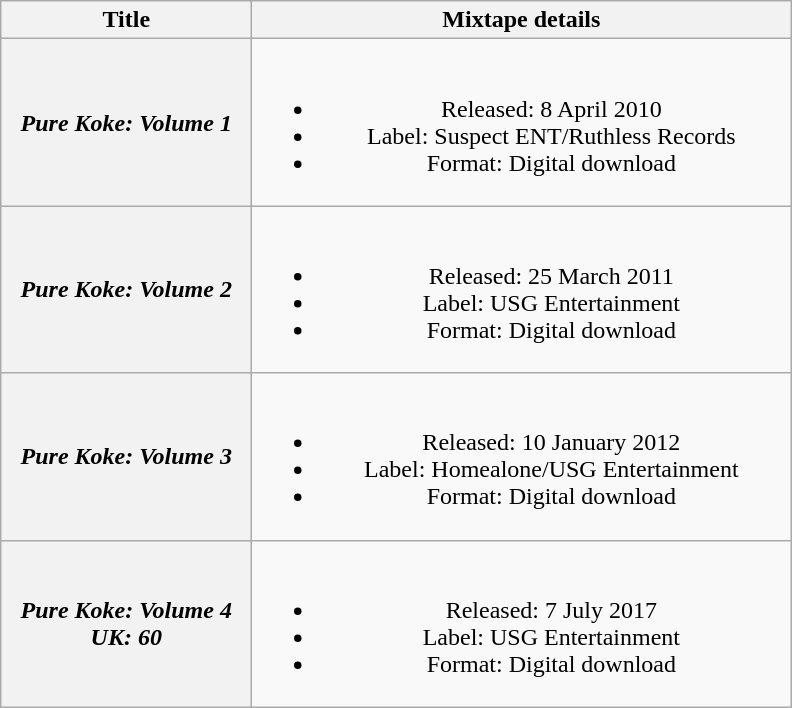<table class="wikitable plainrowheaders" style="text-align:center;">
<tr>
<th scope="col" style="width:10em;">Title</th>
<th scope="col" style="width:22em;">Mixtape details</th>
</tr>
<tr>
<th scope="row"><em>Pure Koke: Volume 1</em></th>
<td><br><ul><li>Released: 8 April 2010</li><li>Label: Suspect ENT/Ruthless Records</li><li>Format: Digital download</li></ul></td>
</tr>
<tr>
<th scope="row"><em>Pure Koke: Volume 2</em></th>
<td><br><ul><li>Released: 25 March 2011</li><li>Label: USG Entertainment</li><li>Format: Digital download</li></ul></td>
</tr>
<tr>
<th scope="row"><em>Pure Koke: Volume 3</em></th>
<td><br><ul><li>Released: 10 January 2012</li><li>Label: Homealone/USG Entertainment</li><li>Format: Digital download</li></ul></td>
</tr>
<tr>
<th scope="row"><em>Pure Koke: Volume 4 UK: 60</em></th>
<td><br><ul><li>Released: 7 July 2017</li><li>Label: USG Entertainment</li><li>Format: Digital download</li></ul></td>
</tr>
</table>
